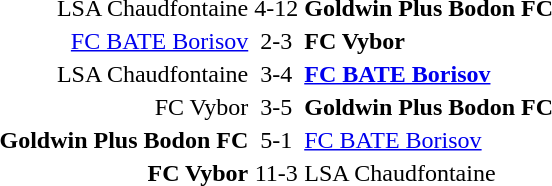<table>
<tr>
<td></td>
<th width=auto></th>
<td></td>
</tr>
<tr>
<td align=right>LSA Chaudfontaine  </td>
<td align=center>4-12</td>
<td align=left><strong> Goldwin Plus Bodon FC</strong></td>
</tr>
<tr>
<td align=right><a href='#'>FC BATE Borisov</a> </td>
<td align=center>2-3</td>
<td align=left><strong> FC Vybor</strong></td>
</tr>
<tr>
<td align=right>LSA Chaudfontaine  </td>
<td align=center>3-4</td>
<td align=left><strong> <a href='#'>FC BATE Borisov</a></strong></td>
</tr>
<tr>
<td align=right>FC Vybor </td>
<td align=center>3-5</td>
<td align=left><strong> Goldwin Plus Bodon FC</strong></td>
</tr>
<tr>
<td align=right><strong>Goldwin Plus Bodon FC </strong></td>
<td align=center>5-1</td>
<td align=left> <a href='#'>FC BATE Borisov</a></td>
</tr>
<tr>
<td align=right><strong>FC Vybor </strong></td>
<td align=center>11-3</td>
<td align=left> LSA Chaudfontaine</td>
</tr>
</table>
